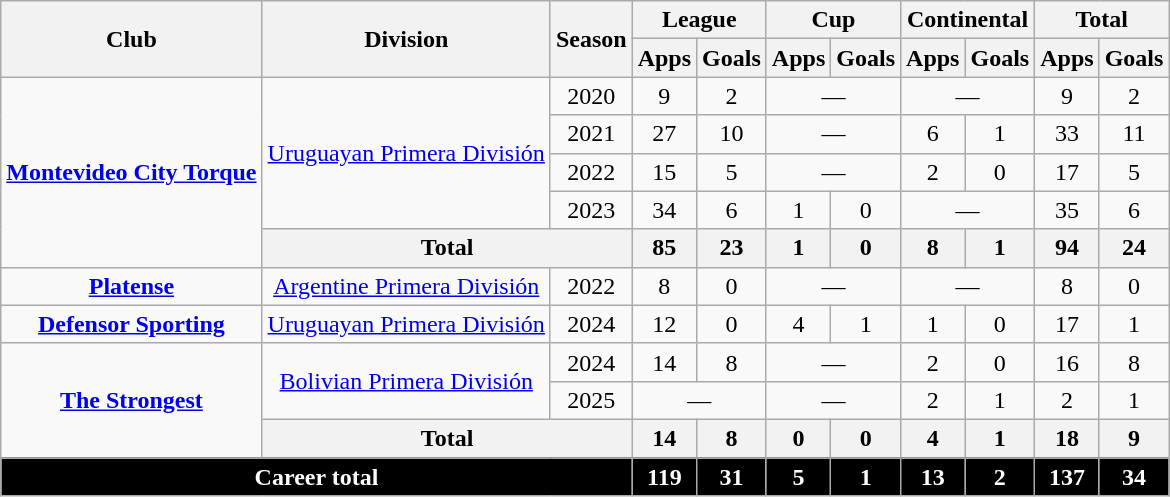<table class="wikitable center" style="text-align: center">
<tr>
<th rowspan="2">Club</th>
<th rowspan="2">Division</th>
<th rowspan="2">Season</th>
<th colspan="2">League</th>
<th colspan="2">Cup</th>
<th colspan="2">Continental</th>
<th colspan="2">Total</th>
</tr>
<tr>
<th>Apps</th>
<th>Goals</th>
<th>Apps</th>
<th>Goals</th>
<th>Apps</th>
<th>Goals</th>
<th>Apps</th>
<th>Goals</th>
</tr>
<tr>
<td rowspan="5"><strong><a href='#'>Montevideo City Torque</a></strong></td>
<td rowspan="4"><a href='#'>Uruguayan Primera División</a></td>
<td>2020</td>
<td>9</td>
<td>2</td>
<td colspan="2">—</td>
<td colspan="2">—</td>
<td>9</td>
<td>2</td>
</tr>
<tr>
<td>2021</td>
<td>27</td>
<td>10</td>
<td colspan="2">—</td>
<td>6</td>
<td>1</td>
<td>33</td>
<td>11</td>
</tr>
<tr>
<td>2022</td>
<td>15</td>
<td>5</td>
<td colspan="2">—</td>
<td>2</td>
<td>0</td>
<td>17</td>
<td>5</td>
</tr>
<tr>
<td>2023</td>
<td>34</td>
<td>6</td>
<td>1</td>
<td>0</td>
<td colspan="2">—</td>
<td>35</td>
<td>6</td>
</tr>
<tr>
<th colspan="2">Total</th>
<th>85</th>
<th>23</th>
<th>1</th>
<th>0</th>
<th>8</th>
<th>1</th>
<th>94</th>
<th>24</th>
</tr>
<tr>
<td><strong><a href='#'>Platense</a></strong></td>
<td><a href='#'>Argentine Primera División</a></td>
<td>2022</td>
<td>8</td>
<td>0</td>
<td colspan="2">—</td>
<td colspan="2">—</td>
<td>8</td>
<td>0</td>
</tr>
<tr>
<td><strong><a href='#'>Defensor Sporting</a></strong></td>
<td><a href='#'>Uruguayan Primera División</a></td>
<td>2024</td>
<td>12</td>
<td>0</td>
<td>4</td>
<td>1</td>
<td>1</td>
<td>0</td>
<td>17</td>
<td>1</td>
</tr>
<tr>
<td rowspan="3"><strong><a href='#'>The Strongest</a></strong></td>
<td rowspan="2"><a href='#'>Bolivian Primera División</a></td>
<td>2024</td>
<td>14</td>
<td>8</td>
<td colspan="2">—</td>
<td>2</td>
<td>0</td>
<td>16</td>
<td>8</td>
</tr>
<tr>
<td>2025</td>
<td colspan="2">—</td>
<td colspan="2">—</td>
<td>2</td>
<td>1</td>
<td>2</td>
<td>1</td>
</tr>
<tr>
<th colspan="2">Total</th>
<th>14</th>
<th>8</th>
<th>0</th>
<th>0</th>
<th>4</th>
<th>1</th>
<th>18</th>
<th>9</th>
</tr>
<tr style="color: white; font-weight: bold; background: #000">
<td colspan="3"><strong>Career total</strong></td>
<td>119</td>
<td>31</td>
<td>5</td>
<td>1</td>
<td>13</td>
<td>2</td>
<td>137</td>
<td>34</td>
</tr>
</table>
